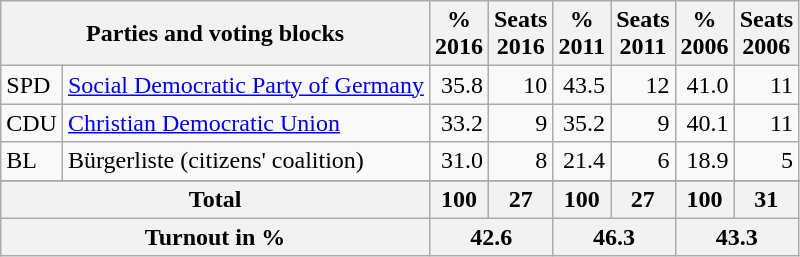<table class="wikitable">
<tr -->
<th colspan=2>Parties and voting blocks</th>
<th align="center">%<br>2016</th>
<th align="center">Seats<br>2016</th>
<th align="center">%<br>2011</th>
<th align="center">Seats<br>2011</th>
<th align="center">%<br>2006</th>
<th align="center">Seats<br>2006</th>
</tr>
<tr --->
<td>SPD</td>
<td><a href='#'>Social Democratic Party of Germany</a></td>
<td align="right">35.8</td>
<td align="right">10</td>
<td align="right">43.5</td>
<td align="right">12</td>
<td align="right">41.0</td>
<td align="right">11</td>
</tr>
<tr --->
<td>CDU</td>
<td><a href='#'>Christian Democratic Union</a></td>
<td align="right">33.2</td>
<td align="right">9</td>
<td align="right">35.2</td>
<td align="right">9</td>
<td align="right">40.1</td>
<td align="right">11</td>
</tr>
<tr --->
<td>BL</td>
<td>Bürgerliste (citizens' coalition)</td>
<td align="right">31.0</td>
<td align="right">8</td>
<td align="right">21.4</td>
<td align="right">6</td>
<td align="right">18.9</td>
<td align="right">5</td>
</tr>
<tr --->
</tr>
<tr -- class="hintergrundfarbe5">
<th colspan=2>Total</th>
<th align="right">100</th>
<th align="right">27</th>
<th align="right">100</th>
<th align="right">27</th>
<th align="right">100</th>
<th align="right">31</th>
</tr>
<tr -->
<th colspan=2>Turnout in %</th>
<th colspan=2 align="right">42.6</th>
<th colspan=2 align="right">46.3</th>
<th colspan=2 align="right">43.3</th>
</tr>
</table>
